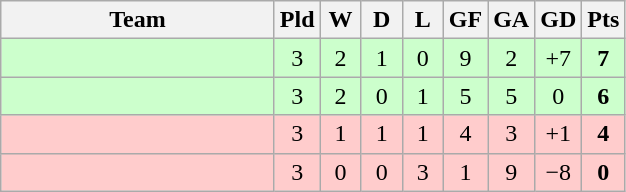<table class="wikitable" style="text-align: center;">
<tr>
<th width=175>Team</th>
<th width=20 abbr="Played">Pld</th>
<th width=20 abbr="Won">W</th>
<th width=20 abbr="Drawn">D</th>
<th width=20 abbr="Lost">L</th>
<th width=20 abbr="Goals for">GF</th>
<th width=20 abbr="Goals against">GA</th>
<th width=20 abbr="Goal difference">GD</th>
<th width=20 abbr="Points">Pts</th>
</tr>
<tr bgcolor=#ccffcc>
<td align=left></td>
<td>3</td>
<td>2</td>
<td>1</td>
<td>0</td>
<td>9</td>
<td>2</td>
<td>+7</td>
<td><strong>7</strong></td>
</tr>
<tr bgcolor=#ccffcc>
<td align=left></td>
<td>3</td>
<td>2</td>
<td>0</td>
<td>1</td>
<td>5</td>
<td>5</td>
<td>0</td>
<td><strong>6</strong></td>
</tr>
<tr bgcolor=#ffcccc>
<td align=left></td>
<td>3</td>
<td>1</td>
<td>1</td>
<td>1</td>
<td>4</td>
<td>3</td>
<td>+1</td>
<td><strong>4</strong></td>
</tr>
<tr bgcolor=#ffcccc>
<td align=left></td>
<td>3</td>
<td>0</td>
<td>0</td>
<td>3</td>
<td>1</td>
<td>9</td>
<td>−8</td>
<td><strong>0</strong></td>
</tr>
</table>
